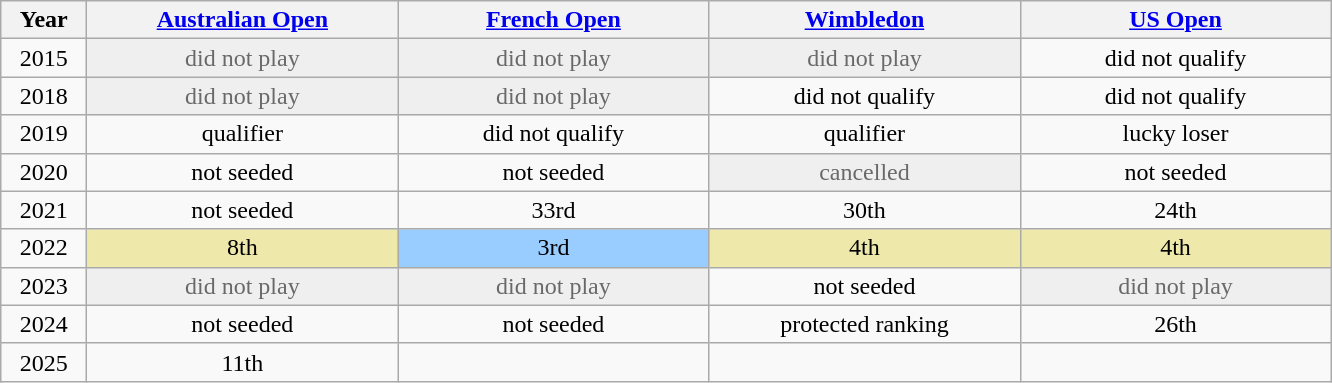<table class=wikitable style=text-align:center>
<tr>
<th width=50>Year</th>
<th width=200><a href='#'>Australian Open</a></th>
<th width=200><a href='#'>French Open</a></th>
<th width=200><a href='#'>Wimbledon</a></th>
<th width=200><a href='#'>US Open</a></th>
</tr>
<tr>
<td>2015</td>
<td bgcolor=efefef style=color:#696969>did not play</td>
<td bgcolor=efefef style=color:#696969>did not play</td>
<td bgcolor=efefef style=color:#696969>did not play</td>
<td>did not qualify</td>
</tr>
<tr>
<td>2018</td>
<td bgcolor=efefef style=color:#696969>did not play</td>
<td bgcolor=efefef style=color:#696969>did not play</td>
<td>did not qualify</td>
<td>did not qualify</td>
</tr>
<tr>
<td>2019</td>
<td>qualifier</td>
<td>did not qualify</td>
<td>qualifier</td>
<td>lucky loser</td>
</tr>
<tr>
<td>2020</td>
<td>not seeded</td>
<td>not seeded</td>
<td bgcolor=efefef style=color:#696969>cancelled</td>
<td>not seeded</td>
</tr>
<tr>
<td>2021</td>
<td>not seeded</td>
<td>33rd</td>
<td>30th</td>
<td>24th</td>
</tr>
<tr>
<td>2022</td>
<td bgcolor=eee8aa>8th</td>
<td bgcolor=#9cf>3rd</td>
<td bgcolor=eee8aa>4th</td>
<td bgcolor=eee8aa>4th</td>
</tr>
<tr>
<td>2023</td>
<td bgcolor=efefef style=color:#696969>did not play</td>
<td bgcolor=efefef style=color:#696969>did not play</td>
<td>not seeded</td>
<td bgcolor=efefef style=color:#696969>did not play</td>
</tr>
<tr>
<td>2024</td>
<td>not seeded</td>
<td>not seeded</td>
<td>protected ranking</td>
<td>26th</td>
</tr>
<tr>
<td>2025</td>
<td>11th</td>
<td></td>
<td></td>
<td></td>
</tr>
</table>
